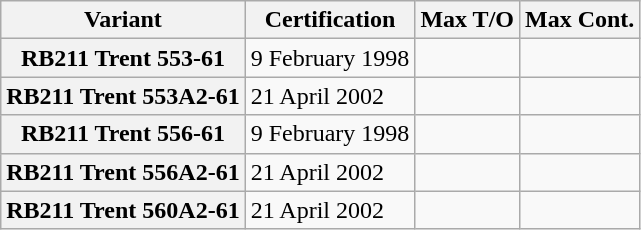<table class="wikitable sortable">
<tr>
<th>Variant</th>
<th>Certification</th>
<th>Max T/O</th>
<th>Max Cont.</th>
</tr>
<tr>
<th>RB211 Trent 553-61</th>
<td>9 February 1998</td>
<td></td>
<td></td>
</tr>
<tr>
<th>RB211 Trent 553A2-61</th>
<td>21 April 2002</td>
<td></td>
<td></td>
</tr>
<tr>
<th>RB211 Trent 556-61</th>
<td>9 February 1998</td>
<td></td>
<td></td>
</tr>
<tr>
<th>RB211 Trent 556A2-61</th>
<td>21 April 2002</td>
<td></td>
<td></td>
</tr>
<tr>
<th>RB211 Trent 560A2-61</th>
<td>21 April 2002</td>
<td></td>
<td></td>
</tr>
</table>
